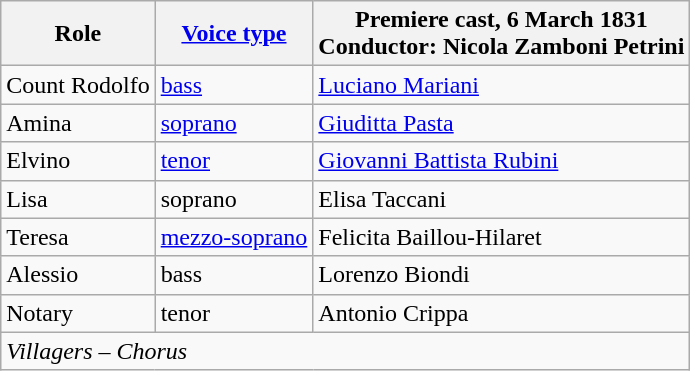<table class="wikitable">
<tr>
<th>Role</th>
<th><a href='#'>Voice type</a></th>
<th>Premiere cast, 6 March 1831<br>Conductor: Nicola Zamboni Petrini</th>
</tr>
<tr>
<td>Count Rodolfo</td>
<td><a href='#'>bass</a></td>
<td><a href='#'>Luciano Mariani</a></td>
</tr>
<tr>
<td>Amina</td>
<td><a href='#'>soprano</a></td>
<td><a href='#'>Giuditta Pasta</a></td>
</tr>
<tr>
<td>Elvino</td>
<td><a href='#'>tenor</a></td>
<td><a href='#'>Giovanni Battista Rubini</a></td>
</tr>
<tr>
<td>Lisa</td>
<td>soprano</td>
<td>Elisa Taccani</td>
</tr>
<tr>
<td>Teresa</td>
<td><a href='#'>mezzo-soprano</a></td>
<td>Felicita Baillou-Hilaret</td>
</tr>
<tr>
<td>Alessio</td>
<td>bass</td>
<td>Lorenzo Biondi</td>
</tr>
<tr>
<td>Notary</td>
<td>tenor</td>
<td>Antonio Crippa</td>
</tr>
<tr>
<td colspan="3"><em>Villagers – Chorus</em></td>
</tr>
</table>
